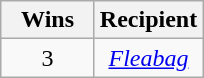<table class="wikitable" rowspan="2" style="text-align:center;" background: #f6e39c;>
<tr>
<th scope="col" style="width:55px;">Wins</th>
<th scope="col" style="text-align:center;">Recipient</th>
</tr>
<tr>
<td style="text-align: center;">3</td>
<td><em><a href='#'>Fleabag</a></em></td>
</tr>
</table>
